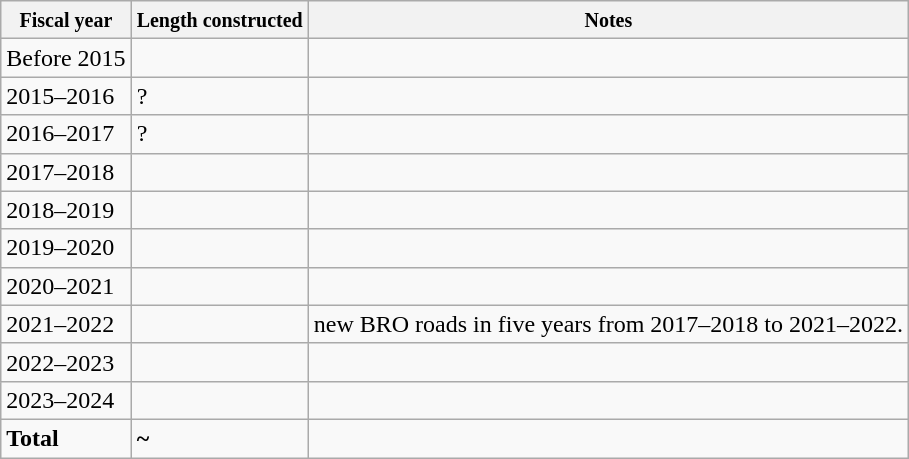<table class="wikitable">
<tr>
<th><small>Fiscal year</small></th>
<th><small>Length constructed</small></th>
<th><small>Notes</small></th>
</tr>
<tr>
<td>Before 2015</td>
<td></td>
<td></td>
</tr>
<tr>
<td>2015–2016</td>
<td>?</td>
<td></td>
</tr>
<tr>
<td>2016–2017</td>
<td>?</td>
<td></td>
</tr>
<tr>
<td>2017–2018</td>
<td></td>
<td></td>
</tr>
<tr>
<td>2018–2019</td>
<td></td>
<td></td>
</tr>
<tr>
<td>2019–2020</td>
<td></td>
<td></td>
</tr>
<tr>
<td>2020–2021</td>
<td></td>
<td></td>
</tr>
<tr>
<td>2021–2022</td>
<td></td>
<td> new BRO roads in five years from 2017–2018 to 2021–2022.</td>
</tr>
<tr>
<td>2022–2023</td>
<td></td>
<td></td>
</tr>
<tr>
<td>2023–2024</td>
<td></td>
<td></td>
</tr>
<tr>
<td><strong>Total</strong></td>
<td><strong>~</strong></td>
<td></td>
</tr>
</table>
